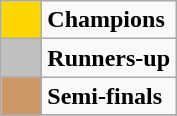<table class="wikitable" style="text-align:center">
<tr>
<td style="background:gold" width="20"></td>
<td align="left"><strong>Champions</strong></td>
</tr>
<tr>
<td style="background:silver" width="20"></td>
<td align="left"><strong>Runners-up</strong></td>
</tr>
<tr>
<td style="background:#cc9966" width="20"></td>
<td align="left"><strong>Semi-finals</strong></td>
</tr>
<tr>
</tr>
</table>
